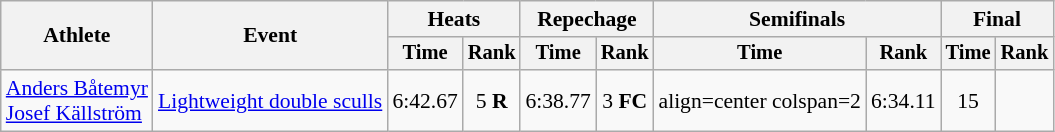<table class="wikitable" style="font-size:90%;">
<tr>
<th rowspan="2">Athlete</th>
<th rowspan="2">Event</th>
<th colspan="2">Heats</th>
<th colspan="2">Repechage</th>
<th colspan="2">Semifinals</th>
<th colspan="2">Final</th>
</tr>
<tr style="font-size:95%">
<th>Time</th>
<th>Rank</th>
<th>Time</th>
<th>Rank</th>
<th>Time</th>
<th>Rank</th>
<th>Time</th>
<th>Rank</th>
</tr>
<tr>
<td align=left><a href='#'>Anders Båtemyr</a><br> <a href='#'>Josef Källström</a></td>
<td align=left><a href='#'>Lightweight double sculls</a></td>
<td align=center>6:42.67</td>
<td align=center>5 <strong>R</strong></td>
<td align=center>6:38.77</td>
<td align=center>3 <strong>FC</strong></td>
<td>align=center colspan=2 </td>
<td align=center>6:34.11</td>
<td align=center>15</td>
</tr>
</table>
